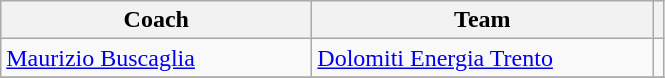<table class="wikitable" style="text-align: center;">
<tr>
<th style="width:200px;">Coach</th>
<th style="width:220px;">Team</th>
<th></th>
</tr>
<tr>
<td align="left"> <a href='#'>Maurizio Buscaglia</a></td>
<td align="left"> <a href='#'>Dolomiti Energia Trento</a></td>
<td></td>
</tr>
<tr>
</tr>
</table>
